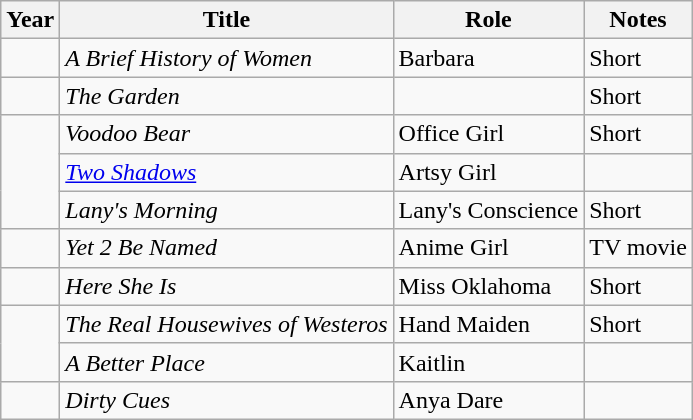<table class="wikitable sortable">
<tr>
<th>Year</th>
<th>Title</th>
<th>Role</th>
<th scope="col" class="unsortable">Notes</th>
</tr>
<tr>
<td></td>
<td><em>A Brief History of Women</em></td>
<td>Barbara</td>
<td>Short</td>
</tr>
<tr>
<td></td>
<td><em>The Garden</em></td>
<td></td>
<td>Short</td>
</tr>
<tr>
<td rowspan="3"></td>
<td><em>Voodoo Bear</em></td>
<td>Office Girl</td>
<td>Short</td>
</tr>
<tr>
<td><em><a href='#'>Two Shadows</a></em></td>
<td>Artsy Girl</td>
<td></td>
</tr>
<tr>
<td><em>Lany's Morning</em></td>
<td>Lany's Conscience</td>
<td>Short</td>
</tr>
<tr>
<td></td>
<td><em>Yet 2 Be Named</em></td>
<td>Anime Girl</td>
<td>TV movie</td>
</tr>
<tr>
<td></td>
<td><em>Here She Is</em></td>
<td>Miss Oklahoma</td>
<td>Short</td>
</tr>
<tr>
<td rowspan="2"></td>
<td><em>The Real Housewives of Westeros</em></td>
<td>Hand Maiden</td>
<td>Short</td>
</tr>
<tr>
<td><em>A Better Place</em></td>
<td>Kaitlin</td>
<td></td>
</tr>
<tr>
<td></td>
<td><em>Dirty Cues</em></td>
<td>Anya Dare</td>
<td></td>
</tr>
</table>
